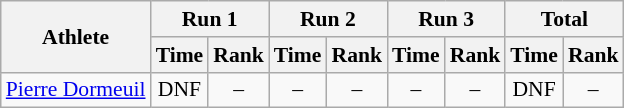<table class="wikitable" border="1" style="font-size:90%">
<tr>
<th rowspan="2">Athlete</th>
<th colspan="2">Run 1</th>
<th colspan="2">Run 2</th>
<th colspan="2">Run 3</th>
<th colspan="2">Total</th>
</tr>
<tr>
<th>Time</th>
<th>Rank</th>
<th>Time</th>
<th>Rank</th>
<th>Time</th>
<th>Rank</th>
<th>Time</th>
<th>Rank</th>
</tr>
<tr>
<td><a href='#'>Pierre Dormeuil</a></td>
<td align="center">DNF</td>
<td align="center">–</td>
<td align="center">–</td>
<td align="center">–</td>
<td align="center">–</td>
<td align="center">–</td>
<td align="center">DNF</td>
<td align="center">–</td>
</tr>
</table>
